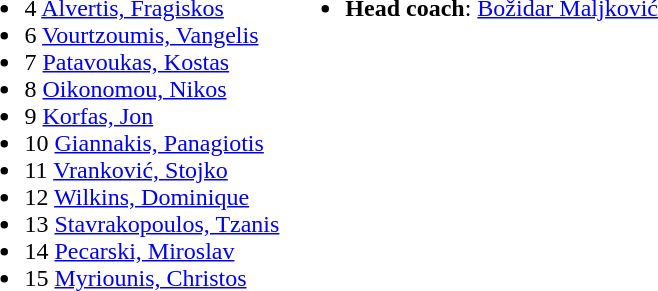<table>
<tr valign="top">
<td><br><ul><li>4  <a href='#'>Alvertis, Fragiskos</a></li><li>6  <a href='#'>Vourtzoumis, Vangelis</a></li><li>7  <a href='#'>Patavoukas, Kostas</a></li><li>8  <a href='#'>Oikonomou, Nikos</a></li><li>9  <a href='#'>Korfas, Jon</a></li><li>10  <a href='#'>Giannakis, Panagiotis</a></li><li>11  <a href='#'>Vranković, Stojko</a></li><li>12  <a href='#'>Wilkins, Dominique</a></li><li>13  <a href='#'>Stavrakopoulos, Tzanis</a></li><li>14   <a href='#'>Pecarski, Miroslav</a></li><li>15  <a href='#'>Myriounis, Christos</a></li></ul></td>
<td><br><ul><li><strong>Head coach</strong>:  <a href='#'>Božidar Maljković</a></li></ul></td>
</tr>
</table>
